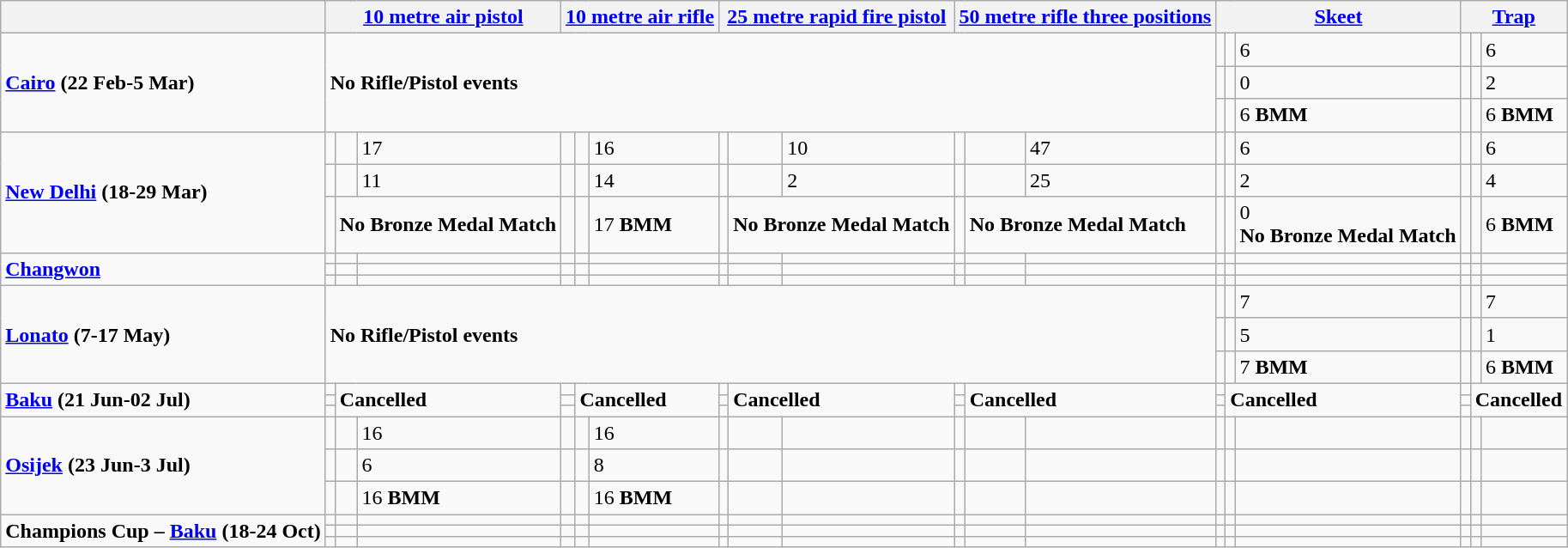<table class="wikitable">
<tr>
<th></th>
<th colspan="3"><a href='#'>10 metre air pistol</a></th>
<th colspan="3"><a href='#'>10 metre air rifle</a></th>
<th colspan="3"><a href='#'>25 metre rapid fire pistol</a></th>
<th colspan="3"><a href='#'>50 metre rifle three positions</a></th>
<th colspan="3"><a href='#'>Skeet</a></th>
<th colspan="3"><a href='#'>Trap</a></th>
</tr>
<tr>
<td rowspan="3"><strong><a href='#'>Cairo</a> </strong> <strong>(22 Feb-5 Mar)</strong></td>
<td colspan="12" rowspan="3"><strong>No Rifle/Pistol events</strong></td>
<td></td>
<td></td>
<td>6</td>
<td></td>
<td></td>
<td>6</td>
</tr>
<tr>
<td></td>
<td></td>
<td>0</td>
<td></td>
<td></td>
<td>2</td>
</tr>
<tr>
<td></td>
<td></td>
<td>6 <strong>BMM</strong></td>
<td></td>
<td></td>
<td>6 <strong>BMM</strong></td>
</tr>
<tr>
<td rowspan="3"><strong><a href='#'>New Delhi</a></strong> <strong> (18-29 Mar)</strong><br></td>
<td></td>
<td></td>
<td>17</td>
<td></td>
<td></td>
<td>16</td>
<td></td>
<td></td>
<td>10</td>
<td></td>
<td></td>
<td>47</td>
<td></td>
<td></td>
<td>6</td>
<td></td>
<td></td>
<td>6</td>
</tr>
<tr>
<td></td>
<td></td>
<td>11</td>
<td></td>
<td></td>
<td>14</td>
<td></td>
<td></td>
<td>2</td>
<td></td>
<td></td>
<td>25</td>
<td></td>
<td></td>
<td>2</td>
<td></td>
<td></td>
<td>4</td>
</tr>
<tr>
<td></td>
<td colspan="2"><strong>No Bronze Medal Match</strong></td>
<td></td>
<td></td>
<td>17 <strong>BMM</strong></td>
<td></td>
<td colspan="2"><strong>No Bronze Medal Match</strong></td>
<td></td>
<td colspan="2"><strong>No Bronze Medal Match</strong></td>
<td></td>
<td></td>
<td>0<br><strong>No Bronze Medal Match</strong></td>
<td></td>
<td></td>
<td>6 <strong>BMM</strong></td>
</tr>
<tr>
<td rowspan="3"><strong><a href='#'>Changwon</a></strong> <strong></strong></td>
<td></td>
<td></td>
<td></td>
<td></td>
<td></td>
<td></td>
<td></td>
<td></td>
<td></td>
<td></td>
<td></td>
<td></td>
<td></td>
<td></td>
<td></td>
<td></td>
<td></td>
<td></td>
</tr>
<tr>
<td></td>
<td></td>
<td></td>
<td></td>
<td></td>
<td></td>
<td></td>
<td></td>
<td></td>
<td></td>
<td></td>
<td></td>
<td></td>
<td></td>
<td></td>
<td></td>
<td></td>
<td></td>
</tr>
<tr>
<td></td>
<td></td>
<td></td>
<td></td>
<td></td>
<td></td>
<td></td>
<td></td>
<td></td>
<td></td>
<td></td>
<td></td>
<td></td>
<td></td>
<td></td>
<td></td>
<td></td>
<td></td>
</tr>
<tr>
<td rowspan="3"><strong><a href='#'>Lonato</a></strong> <strong> (7-17 May)</strong></td>
<td colspan="12" rowspan="3"><strong>No Rifle/Pistol events</strong></td>
<td></td>
<td></td>
<td>7</td>
<td></td>
<td></td>
<td>7</td>
</tr>
<tr>
<td></td>
<td></td>
<td>5</td>
<td></td>
<td></td>
<td>1</td>
</tr>
<tr>
<td></td>
<td></td>
<td>7 <strong>BMM</strong></td>
<td></td>
<td></td>
<td>6 <strong>BMM</strong></td>
</tr>
<tr>
<td rowspan="3"><strong><a href='#'>Baku</a>  (21 Jun-02 Jul)</strong></td>
<td></td>
<td colspan="2" rowspan="3"><strong>Cancelled</strong></td>
<td></td>
<td colspan="2" rowspan="3"><strong>Cancelled</strong></td>
<td></td>
<td colspan="2" rowspan="3"><strong>Cancelled</strong></td>
<td></td>
<td colspan="2" rowspan="3"><strong>Cancelled</strong></td>
<td></td>
<td colspan="2" rowspan="3"><strong>Cancelled</strong></td>
<td></td>
<td colspan="2" rowspan="3"><strong>Cancelled</strong></td>
</tr>
<tr>
<td></td>
<td></td>
<td></td>
<td></td>
<td></td>
<td></td>
</tr>
<tr>
<td></td>
<td></td>
<td></td>
<td></td>
<td></td>
<td></td>
</tr>
<tr>
<td rowspan="3"><strong><a href='#'>Osijek</a>  (23 Jun-3 Jul) </strong></td>
<td></td>
<td></td>
<td>16</td>
<td></td>
<td></td>
<td>16</td>
<td></td>
<td></td>
<td></td>
<td></td>
<td></td>
<td></td>
<td></td>
<td></td>
<td></td>
<td></td>
<td></td>
<td></td>
</tr>
<tr>
<td></td>
<td></td>
<td>6</td>
<td></td>
<td></td>
<td>8</td>
<td></td>
<td></td>
<td></td>
<td></td>
<td></td>
<td></td>
<td></td>
<td></td>
<td></td>
<td></td>
<td></td>
<td></td>
</tr>
<tr>
<td></td>
<td></td>
<td>16 <strong>BMM</strong></td>
<td></td>
<td></td>
<td>16 <strong>BMM</strong></td>
<td></td>
<td></td>
<td></td>
<td></td>
<td></td>
<td></td>
<td></td>
<td></td>
<td></td>
<td></td>
<td></td>
<td></td>
</tr>
<tr>
<td rowspan="3"><strong>Champions Cup – <a href='#'>Baku</a>  (18-24 Oct)</strong></td>
<td></td>
<td></td>
<td></td>
<td></td>
<td></td>
<td></td>
<td></td>
<td></td>
<td></td>
<td></td>
<td></td>
<td></td>
<td></td>
<td></td>
<td></td>
<td></td>
<td></td>
<td></td>
</tr>
<tr>
<td></td>
<td></td>
<td></td>
<td></td>
<td></td>
<td></td>
<td></td>
<td></td>
<td></td>
<td></td>
<td></td>
<td></td>
<td></td>
<td></td>
<td></td>
<td></td>
<td></td>
<td></td>
</tr>
<tr>
<td></td>
<td></td>
<td></td>
<td></td>
<td></td>
<td></td>
<td></td>
<td></td>
<td></td>
<td></td>
<td></td>
<td></td>
<td></td>
<td></td>
<td></td>
<td></td>
<td></td>
<td></td>
</tr>
</table>
